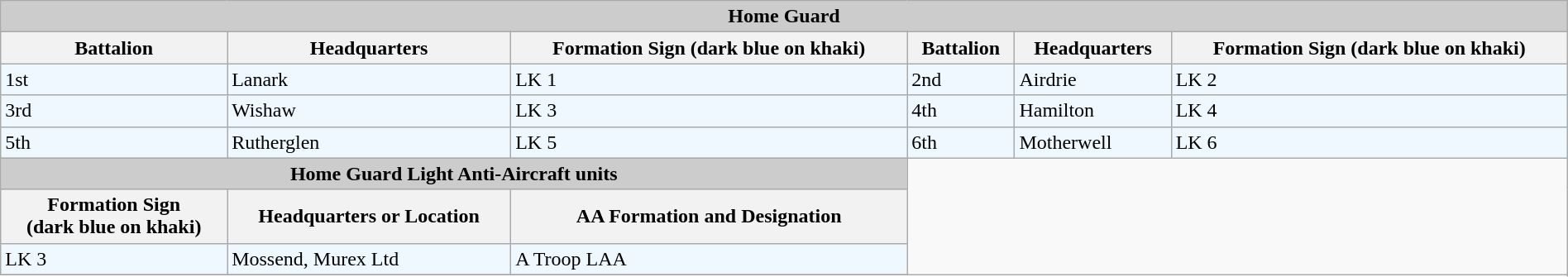<table class="wikitable" style="width:100%;">
<tr>
<th colspan="6" style="background:#ccc;">Home Guard</th>
</tr>
<tr>
<th>Battalion</th>
<th>Headquarters</th>
<th>Formation Sign (dark blue on khaki)</th>
<th>Battalion</th>
<th>Headquarters</th>
<th>Formation Sign (dark blue on khaki)</th>
</tr>
<tr style="background:#f0f8ff;">
<td>1st</td>
<td>Lanark</td>
<td>LK 1</td>
<td>2nd</td>
<td>Airdrie</td>
<td>LK 2</td>
</tr>
<tr style="background:#f0f8ff;">
<td>3rd</td>
<td>Wishaw</td>
<td>LK 3</td>
<td>4th</td>
<td>Hamilton</td>
<td>LK 4</td>
</tr>
<tr style="background:#f0f8ff;">
<td>5th</td>
<td>Rutherglen</td>
<td>LK  5</td>
<td>6th</td>
<td>Motherwell</td>
<td>LK 6</td>
</tr>
<tr>
<th colspan="3" style="background:#ccc;">Home Guard Light Anti-Aircraft units</th>
</tr>
<tr>
<th>Formation Sign<br> (dark blue on khaki)</th>
<th>Headquarters or Location</th>
<th>AA Formation and Designation</th>
</tr>
<tr style="background:#f0f8ff;">
<td>LK 3</td>
<td>Mossend, Murex Ltd</td>
<td>A Troop LAA</td>
</tr>
<tr>
</tr>
</table>
